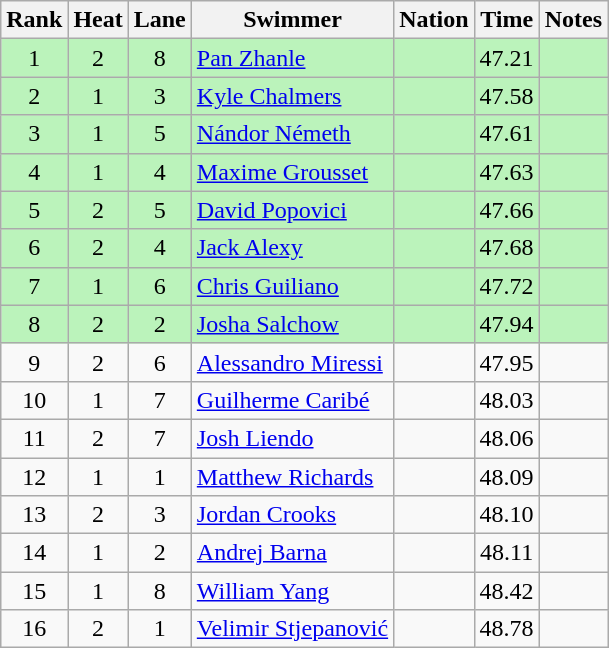<table class="wikitable sortable mw-collapsible" style="text-align:center">
<tr>
<th scope="col">Rank</th>
<th scope="col">Heat</th>
<th scope="col">Lane</th>
<th scope="col">Swimmer</th>
<th scope="col">Nation</th>
<th scope="col">Time</th>
<th scope="col">Notes</th>
</tr>
<tr bgcolor="#BBF3BB">
<td>1</td>
<td>2</td>
<td>8</td>
<td align="left"><a href='#'>Pan Zhanle</a></td>
<td align="left"></td>
<td>47.21</td>
<td></td>
</tr>
<tr bgcolor="#BBF3BB">
<td>2</td>
<td>1</td>
<td>3</td>
<td align="left"><a href='#'>Kyle Chalmers</a></td>
<td align="left"></td>
<td>47.58</td>
<td></td>
</tr>
<tr bgcolor="#BBF3BB">
<td>3</td>
<td>1</td>
<td>5</td>
<td align="left"><a href='#'>Nándor Németh</a></td>
<td align="left"></td>
<td>47.61</td>
<td></td>
</tr>
<tr bgcolor="#BBF3BB">
<td>4</td>
<td>1</td>
<td>4</td>
<td align="left"><a href='#'>Maxime Grousset</a></td>
<td align="left"></td>
<td>47.63</td>
<td></td>
</tr>
<tr bgcolor="#BBF3BB">
<td>5</td>
<td>2</td>
<td>5</td>
<td align="left"><a href='#'>David Popovici</a></td>
<td align="left"></td>
<td>47.66</td>
<td></td>
</tr>
<tr bgcolor="#BBF3BB">
<td>6</td>
<td>2</td>
<td>4</td>
<td align="left"><a href='#'>Jack Alexy</a></td>
<td align="left"></td>
<td>47.68</td>
<td></td>
</tr>
<tr bgcolor="#BBF3BB">
<td>7</td>
<td>1</td>
<td>6</td>
<td align="left"><a href='#'>Chris Guiliano</a></td>
<td align="left"></td>
<td>47.72</td>
<td></td>
</tr>
<tr bgcolor="#BBF3BB">
<td>8</td>
<td>2</td>
<td>2</td>
<td align="left"><a href='#'>Josha Salchow</a></td>
<td align="left"></td>
<td>47.94</td>
<td></td>
</tr>
<tr>
<td>9</td>
<td>2</td>
<td>6</td>
<td align="left"><a href='#'>Alessandro Miressi</a></td>
<td align="left"></td>
<td>47.95</td>
<td></td>
</tr>
<tr>
<td>10</td>
<td>1</td>
<td>7</td>
<td align="left"><a href='#'>Guilherme Caribé</a></td>
<td align="left"></td>
<td>48.03</td>
<td></td>
</tr>
<tr>
<td>11</td>
<td>2</td>
<td>7</td>
<td align="left"><a href='#'>Josh Liendo</a></td>
<td align="left"></td>
<td>48.06</td>
<td></td>
</tr>
<tr>
<td>12</td>
<td>1</td>
<td>1</td>
<td align="left"><a href='#'>Matthew Richards</a></td>
<td align="left"></td>
<td>48.09</td>
<td></td>
</tr>
<tr>
<td>13</td>
<td>2</td>
<td>3</td>
<td align="left"><a href='#'>Jordan Crooks</a></td>
<td align="left"></td>
<td>48.10</td>
<td></td>
</tr>
<tr>
<td>14</td>
<td>1</td>
<td>2</td>
<td align="left"><a href='#'>Andrej Barna</a></td>
<td align="left"></td>
<td>48.11</td>
<td></td>
</tr>
<tr>
<td>15</td>
<td>1</td>
<td>8</td>
<td align="left"><a href='#'>William Yang</a></td>
<td align="left"></td>
<td>48.42</td>
<td></td>
</tr>
<tr>
<td>16</td>
<td>2</td>
<td>1</td>
<td align="left"><a href='#'>Velimir Stjepanović</a></td>
<td align="left"></td>
<td>48.78</td>
<td></td>
</tr>
</table>
